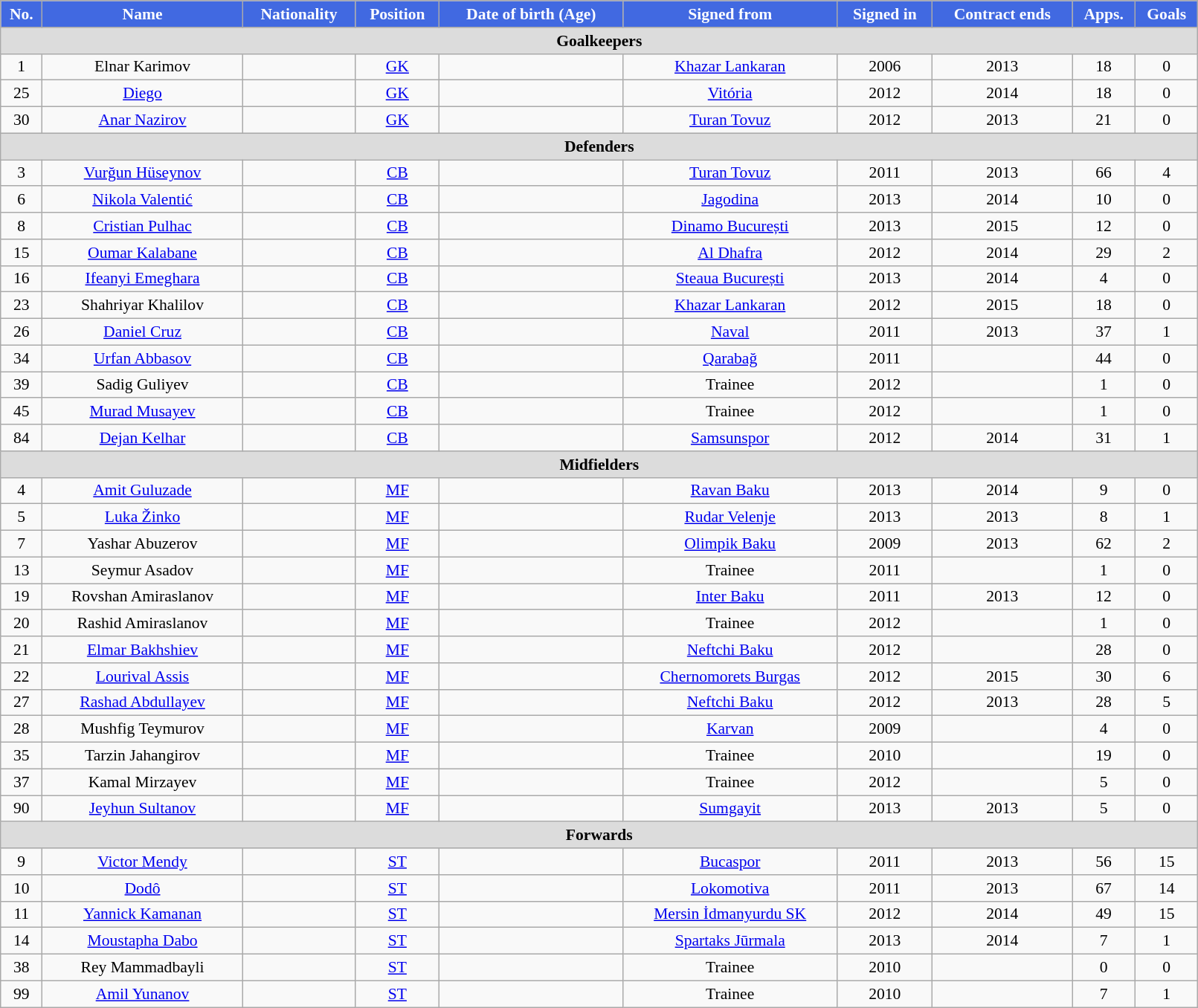<table class="wikitable"  style="text-align:center; font-size:90%; width:85%;">
<tr>
<th style="background:#4169E1; color:white; text-align:center;">No.</th>
<th style="background:#4169E1; color:white; text-align:center;">Name</th>
<th style="background:#4169E1; color:white; text-align:center;">Nationality</th>
<th style="background:#4169E1; color:white; text-align:center;">Position</th>
<th style="background:#4169E1; color:white; text-align:center;">Date of birth (Age)</th>
<th style="background:#4169E1; color:white; text-align:center;">Signed from</th>
<th style="background:#4169E1; color:white; text-align:center;">Signed in</th>
<th style="background:#4169E1; color:white; text-align:center;">Contract ends</th>
<th style="background:#4169E1; color:white; text-align:center;">Apps.</th>
<th style="background:#4169E1; color:white; text-align:center;">Goals</th>
</tr>
<tr>
<th colspan="11"  style="background:#dcdcdc; text-align:center;">Goalkeepers</th>
</tr>
<tr>
<td>1</td>
<td>Elnar Karimov</td>
<td></td>
<td><a href='#'>GK</a></td>
<td></td>
<td><a href='#'>Khazar Lankaran</a></td>
<td>2006</td>
<td>2013</td>
<td>18</td>
<td>0</td>
</tr>
<tr>
<td>25</td>
<td><a href='#'>Diego</a></td>
<td></td>
<td><a href='#'>GK</a></td>
<td></td>
<td> <a href='#'>Vitória</a></td>
<td>2012</td>
<td>2014</td>
<td>18</td>
<td>0</td>
</tr>
<tr>
<td>30</td>
<td><a href='#'>Anar Nazirov</a></td>
<td></td>
<td><a href='#'>GK</a></td>
<td></td>
<td><a href='#'>Turan Tovuz</a></td>
<td>2012</td>
<td>2013</td>
<td>21</td>
<td>0</td>
</tr>
<tr>
<th colspan="11"  style="background:#dcdcdc; text-align:center;">Defenders</th>
</tr>
<tr>
<td>3</td>
<td><a href='#'>Vurğun Hüseynov</a></td>
<td></td>
<td><a href='#'>CB</a></td>
<td></td>
<td><a href='#'>Turan Tovuz</a></td>
<td>2011</td>
<td>2013</td>
<td>66</td>
<td>4</td>
</tr>
<tr>
<td>6</td>
<td><a href='#'>Nikola Valentić</a></td>
<td></td>
<td><a href='#'>CB</a></td>
<td></td>
<td> <a href='#'>Jagodina</a></td>
<td>2013</td>
<td>2014</td>
<td>10</td>
<td>0</td>
</tr>
<tr>
<td>8</td>
<td><a href='#'>Cristian Pulhac</a></td>
<td></td>
<td><a href='#'>CB</a></td>
<td></td>
<td> <a href='#'>Dinamo București</a></td>
<td>2013</td>
<td>2015</td>
<td>12</td>
<td>0</td>
</tr>
<tr>
<td>15</td>
<td><a href='#'>Oumar Kalabane</a></td>
<td></td>
<td><a href='#'>CB</a></td>
<td></td>
<td> <a href='#'>Al Dhafra</a></td>
<td>2012</td>
<td>2014</td>
<td>29</td>
<td>2</td>
</tr>
<tr>
<td>16</td>
<td><a href='#'>Ifeanyi Emeghara</a></td>
<td></td>
<td><a href='#'>CB</a></td>
<td></td>
<td> <a href='#'>Steaua București</a></td>
<td>2013</td>
<td>2014</td>
<td>4</td>
<td>0</td>
</tr>
<tr>
<td>23</td>
<td>Shahriyar Khalilov</td>
<td></td>
<td><a href='#'>CB</a></td>
<td></td>
<td><a href='#'>Khazar Lankaran</a></td>
<td>2012</td>
<td>2015</td>
<td>18</td>
<td>0</td>
</tr>
<tr>
<td>26</td>
<td><a href='#'>Daniel Cruz</a></td>
<td></td>
<td><a href='#'>CB</a></td>
<td></td>
<td> <a href='#'>Naval</a></td>
<td>2011</td>
<td>2013</td>
<td>37</td>
<td>1</td>
</tr>
<tr>
<td>34</td>
<td><a href='#'>Urfan Abbasov</a></td>
<td></td>
<td><a href='#'>CB</a></td>
<td></td>
<td><a href='#'>Qarabağ</a></td>
<td>2011</td>
<td></td>
<td>44</td>
<td>0</td>
</tr>
<tr>
<td>39</td>
<td>Sadig Guliyev</td>
<td></td>
<td><a href='#'>CB</a></td>
<td></td>
<td>Trainee</td>
<td>2012</td>
<td></td>
<td>1</td>
<td>0</td>
</tr>
<tr>
<td>45</td>
<td><a href='#'>Murad Musayev</a></td>
<td></td>
<td><a href='#'>CB</a></td>
<td></td>
<td>Trainee</td>
<td>2012</td>
<td></td>
<td>1</td>
<td>0</td>
</tr>
<tr>
<td>84</td>
<td><a href='#'>Dejan Kelhar</a></td>
<td></td>
<td><a href='#'>CB</a></td>
<td></td>
<td> <a href='#'>Samsunspor</a></td>
<td>2012</td>
<td>2014</td>
<td>31</td>
<td>1</td>
</tr>
<tr>
<th colspan="11"  style="background:#dcdcdc; text-align:center;">Midfielders</th>
</tr>
<tr>
<td>4</td>
<td><a href='#'>Amit Guluzade</a></td>
<td></td>
<td><a href='#'>MF</a></td>
<td></td>
<td><a href='#'>Ravan Baku</a></td>
<td>2013</td>
<td>2014</td>
<td>9</td>
<td>0</td>
</tr>
<tr>
<td>5</td>
<td><a href='#'>Luka Žinko</a></td>
<td></td>
<td><a href='#'>MF</a></td>
<td></td>
<td> <a href='#'>Rudar Velenje</a></td>
<td>2013</td>
<td>2013</td>
<td>8</td>
<td>1</td>
</tr>
<tr>
<td>7</td>
<td>Yashar Abuzerov</td>
<td></td>
<td><a href='#'>MF</a></td>
<td></td>
<td><a href='#'>Olimpik Baku</a></td>
<td>2009</td>
<td>2013</td>
<td>62</td>
<td>2</td>
</tr>
<tr>
<td>13</td>
<td>Seymur Asadov</td>
<td></td>
<td><a href='#'>MF</a></td>
<td></td>
<td>Trainee</td>
<td>2011</td>
<td></td>
<td>1</td>
<td>0</td>
</tr>
<tr>
<td>19</td>
<td>Rovshan Amiraslanov</td>
<td></td>
<td><a href='#'>MF</a></td>
<td></td>
<td><a href='#'>Inter Baku</a></td>
<td>2011</td>
<td>2013</td>
<td>12</td>
<td>0</td>
</tr>
<tr>
<td>20</td>
<td>Rashid Amiraslanov</td>
<td></td>
<td><a href='#'>MF</a></td>
<td></td>
<td>Trainee</td>
<td>2012</td>
<td></td>
<td>1</td>
<td>0</td>
</tr>
<tr>
<td>21</td>
<td><a href='#'>Elmar Bakhshiev</a></td>
<td></td>
<td><a href='#'>MF</a></td>
<td></td>
<td><a href='#'>Neftchi Baku</a></td>
<td>2012</td>
<td></td>
<td>28</td>
<td>0</td>
</tr>
<tr>
<td>22</td>
<td><a href='#'>Lourival Assis</a></td>
<td></td>
<td><a href='#'>MF</a></td>
<td></td>
<td> <a href='#'>Chernomorets Burgas</a></td>
<td>2012</td>
<td>2015</td>
<td>30</td>
<td>6</td>
</tr>
<tr>
<td>27</td>
<td><a href='#'>Rashad Abdullayev</a></td>
<td></td>
<td><a href='#'>MF</a></td>
<td></td>
<td><a href='#'>Neftchi Baku</a></td>
<td>2012</td>
<td>2013</td>
<td>28</td>
<td>5</td>
</tr>
<tr>
<td>28</td>
<td>Mushfig Teymurov</td>
<td></td>
<td><a href='#'>MF</a></td>
<td></td>
<td><a href='#'>Karvan</a></td>
<td>2009</td>
<td></td>
<td>4</td>
<td>0</td>
</tr>
<tr>
<td>35</td>
<td>Tarzin Jahangirov</td>
<td></td>
<td><a href='#'>MF</a></td>
<td></td>
<td>Trainee</td>
<td>2010</td>
<td></td>
<td>19</td>
<td>0</td>
</tr>
<tr>
<td>37</td>
<td>Kamal Mirzayev</td>
<td></td>
<td><a href='#'>MF</a></td>
<td></td>
<td>Trainee</td>
<td>2012</td>
<td></td>
<td>5</td>
<td>0</td>
</tr>
<tr>
<td>90</td>
<td><a href='#'>Jeyhun Sultanov</a></td>
<td></td>
<td><a href='#'>MF</a></td>
<td></td>
<td><a href='#'>Sumgayit</a></td>
<td>2013</td>
<td>2013</td>
<td>5</td>
<td>0</td>
</tr>
<tr>
<th colspan="11"  style="background:#dcdcdc; text-align:center;">Forwards</th>
</tr>
<tr>
<td>9</td>
<td><a href='#'>Victor Mendy</a></td>
<td></td>
<td><a href='#'>ST</a></td>
<td></td>
<td> <a href='#'>Bucaspor</a></td>
<td>2011</td>
<td>2013</td>
<td>56</td>
<td>15</td>
</tr>
<tr>
<td>10</td>
<td><a href='#'>Dodô</a></td>
<td></td>
<td><a href='#'>ST</a></td>
<td></td>
<td> <a href='#'>Lokomotiva</a></td>
<td>2011</td>
<td>2013</td>
<td>67</td>
<td>14</td>
</tr>
<tr>
<td>11</td>
<td><a href='#'>Yannick Kamanan</a></td>
<td></td>
<td><a href='#'>ST</a></td>
<td></td>
<td> <a href='#'>Mersin İdmanyurdu SK</a></td>
<td>2012</td>
<td>2014</td>
<td>49</td>
<td>15</td>
</tr>
<tr>
<td>14</td>
<td><a href='#'>Moustapha Dabo</a></td>
<td></td>
<td><a href='#'>ST</a></td>
<td></td>
<td> <a href='#'>Spartaks Jūrmala</a></td>
<td>2013</td>
<td>2014</td>
<td>7</td>
<td>1</td>
</tr>
<tr>
<td>38</td>
<td>Rey Mammadbayli</td>
<td></td>
<td><a href='#'>ST</a></td>
<td></td>
<td>Trainee</td>
<td>2010</td>
<td></td>
<td>0</td>
<td>0</td>
</tr>
<tr>
<td>99</td>
<td><a href='#'>Amil Yunanov</a></td>
<td></td>
<td><a href='#'>ST</a></td>
<td></td>
<td>Trainee</td>
<td>2010</td>
<td></td>
<td>7</td>
<td>1</td>
</tr>
</table>
